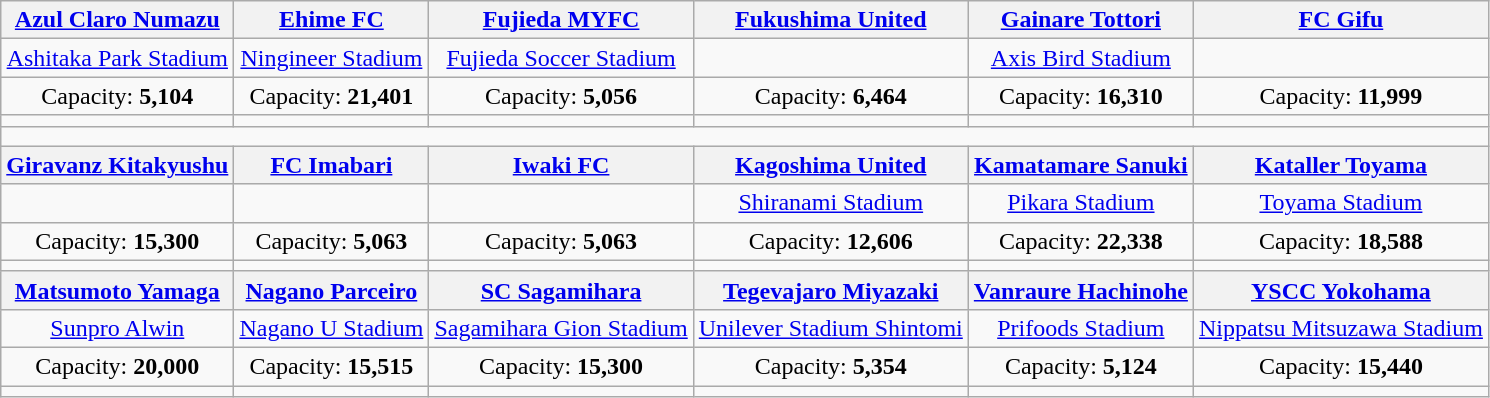<table class="wikitable" style="text-align:center;font-size:100%">
<tr>
<th><a href='#'>Azul Claro Numazu</a></th>
<th><a href='#'>Ehime FC</a></th>
<th><a href='#'>Fujieda MYFC</a></th>
<th><a href='#'>Fukushima United</a></th>
<th><a href='#'>Gainare Tottori</a></th>
<th><a href='#'>FC Gifu</a></th>
</tr>
<tr>
<td><a href='#'>Ashitaka Park Stadium</a></td>
<td><a href='#'>Ningineer Stadium</a></td>
<td><a href='#'>Fujieda Soccer Stadium</a></td>
<td></td>
<td><a href='#'>Axis Bird Stadium</a></td>
<td></td>
</tr>
<tr>
<td>Capacity: <strong>5,104</strong></td>
<td>Capacity: <strong>21,401</strong></td>
<td>Capacity: <strong>5,056</strong></td>
<td>Capacity: <strong>6,464</strong></td>
<td>Capacity: <strong>16,310</strong></td>
<td>Capacity: <strong>11,999</strong></td>
</tr>
<tr>
<td></td>
<td></td>
<td></td>
<td></td>
<td></td>
<td></td>
</tr>
<tr>
<td colspan="6" height="6"></td>
</tr>
<tr>
<th><a href='#'>Giravanz Kitakyushu</a></th>
<th><a href='#'>FC Imabari</a></th>
<th><a href='#'>Iwaki FC</a></th>
<th><a href='#'>Kagoshima United</a></th>
<th><a href='#'>Kamatamare Sanuki</a></th>
<th><a href='#'>Kataller Toyama</a></th>
</tr>
<tr>
<td></td>
<td></td>
<td></td>
<td><a href='#'>Shiranami Stadium</a></td>
<td><a href='#'>Pikara Stadium</a></td>
<td><a href='#'>Toyama Stadium</a></td>
</tr>
<tr>
<td>Capacity: <strong>15,300</strong></td>
<td>Capacity: <strong>5,063</strong></td>
<td>Capacity: <strong>5,063</strong></td>
<td>Capacity: <strong>12,606</strong></td>
<td>Capacity: <strong>22,338</strong></td>
<td>Capacity: <strong>18,588</strong></td>
</tr>
<tr>
<td></td>
<td></td>
<td></td>
<td></td>
<td></td>
<td></td>
</tr>
<tr>
<th><a href='#'>Matsumoto Yamaga</a></th>
<th><a href='#'>Nagano Parceiro</a></th>
<th><a href='#'>SC Sagamihara</a></th>
<th><a href='#'>Tegevajaro Miyazaki</a></th>
<th><a href='#'>Vanraure Hachinohe</a></th>
<th><a href='#'>YSCC Yokohama</a></th>
</tr>
<tr>
<td><a href='#'>Sunpro Alwin</a></td>
<td><a href='#'>Nagano U Stadium</a></td>
<td><a href='#'>Sagamihara Gion Stadium</a></td>
<td><a href='#'>Unilever Stadium Shintomi</a></td>
<td><a href='#'>Prifoods Stadium</a></td>
<td><a href='#'>Nippatsu Mitsuzawa Stadium</a></td>
</tr>
<tr>
<td>Capacity: <strong>20,000</strong></td>
<td>Capacity: <strong>15,515</strong></td>
<td>Capacity: <strong>15,300</strong></td>
<td>Capacity: <strong>5,354</strong></td>
<td>Capacity: <strong>5,124</strong></td>
<td>Capacity: <strong>15,440</strong></td>
</tr>
<tr>
<td></td>
<td></td>
<td></td>
<td></td>
<td></td>
<td></td>
</tr>
</table>
